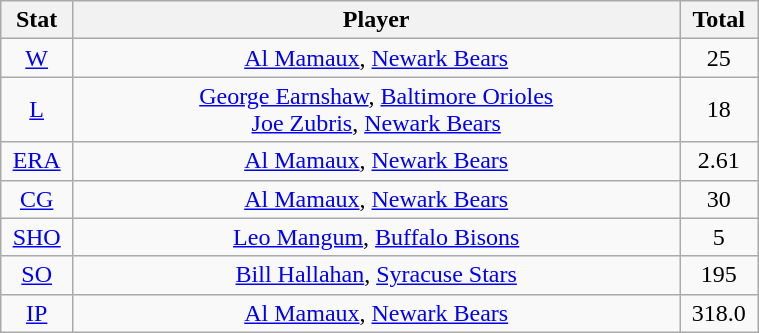<table class="wikitable" width="40%" style="text-align:center;">
<tr>
<th width="5%">Stat</th>
<th width="60%">Player</th>
<th width="5%">Total</th>
</tr>
<tr>
<td><a href='#'>W</a></td>
<td><a href='#'>Al Mamaux</a>, <a href='#'>Newark Bears</a></td>
<td>25</td>
</tr>
<tr>
<td><a href='#'>L</a></td>
<td><a href='#'>George Earnshaw</a>, <a href='#'>Baltimore Orioles</a> <br> <a href='#'>Joe Zubris</a>, <a href='#'>Newark Bears</a></td>
<td>18</td>
</tr>
<tr>
<td><a href='#'>ERA</a></td>
<td><a href='#'>Al Mamaux</a>, <a href='#'>Newark Bears</a></td>
<td>2.61</td>
</tr>
<tr>
<td><a href='#'>CG</a></td>
<td><a href='#'>Al Mamaux</a>, <a href='#'>Newark Bears</a></td>
<td>30</td>
</tr>
<tr>
<td><a href='#'>SHO</a></td>
<td><a href='#'>Leo Mangum</a>, <a href='#'>Buffalo Bisons</a></td>
<td>5</td>
</tr>
<tr>
<td><a href='#'>SO</a></td>
<td><a href='#'>Bill Hallahan</a>, <a href='#'>Syracuse Stars</a></td>
<td>195</td>
</tr>
<tr>
<td><a href='#'>IP</a></td>
<td><a href='#'>Al Mamaux</a>, <a href='#'>Newark Bears</a></td>
<td>318.0</td>
</tr>
</table>
